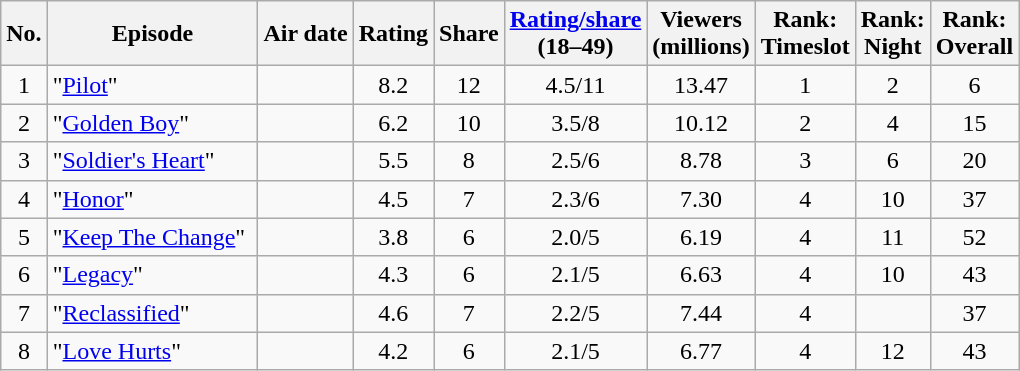<table class="wikitable sortable" style="text-align:center;">
<tr>
<th>No.</th>
<th>Episode</th>
<th>Air date</th>
<th>Rating</th>
<th>Share</th>
<th><a href='#'>Rating/share</a><br>(18–49)</th>
<th>Viewers<br>(millions)</th>
<th>Rank:<br>Timeslot</th>
<th>Rank:<br>Night</th>
<th>Rank:<br>Overall</th>
</tr>
<tr>
<td>1</td>
<td style="text-align:left;">"<a href='#'>Pilot</a>"</td>
<td style="text-align:left;"></td>
<td>8.2</td>
<td>12</td>
<td>4.5/11</td>
<td>13.47</td>
<td>1</td>
<td>2</td>
<td>6</td>
</tr>
<tr>
<td>2</td>
<td style="text-align:left;">"<a href='#'>Golden Boy</a>"</td>
<td style="text-align:left;"></td>
<td>6.2</td>
<td>10</td>
<td>3.5/8</td>
<td>10.12</td>
<td>2</td>
<td>4</td>
<td>15</td>
</tr>
<tr>
<td>3</td>
<td style="text-align:left;">"<a href='#'>Soldier's Heart</a>"</td>
<td style="text-align:left;"></td>
<td>5.5</td>
<td>8</td>
<td>2.5/6</td>
<td>8.78</td>
<td>3</td>
<td>6</td>
<td>20</td>
</tr>
<tr>
<td>4</td>
<td style="text-align:left;">"<a href='#'>Honor</a>"</td>
<td style="text-align:left;"></td>
<td>4.5</td>
<td>7</td>
<td>2.3/6</td>
<td>7.30</td>
<td>4</td>
<td>10</td>
<td>37</td>
</tr>
<tr>
<td>5</td>
<td style="text-align:left;padding-right:8px;">"<a href='#'>Keep The Change</a>"</td>
<td style="text-align:left;padding-right:8px;"></td>
<td>3.8</td>
<td>6</td>
<td>2.0/5</td>
<td>6.19</td>
<td>4</td>
<td>11</td>
<td>52</td>
</tr>
<tr>
<td>6</td>
<td style="text-align:left;">"<a href='#'>Legacy</a>"</td>
<td style="text-align:left;"></td>
<td>4.3</td>
<td>6</td>
<td>2.1/5</td>
<td>6.63</td>
<td>4</td>
<td>10</td>
<td>43</td>
</tr>
<tr>
<td>7</td>
<td style="text-align:left;">"<a href='#'>Reclassified</a>"</td>
<td style="text-align:left;"></td>
<td>4.6</td>
<td>7</td>
<td>2.2/5</td>
<td>7.44</td>
<td>4</td>
<td></td>
<td>37</td>
</tr>
<tr>
<td>8</td>
<td style="text-align:left;">"<a href='#'>Love Hurts</a>"</td>
<td style="text-align:left;"></td>
<td>4.2</td>
<td>6</td>
<td>2.1/5</td>
<td>6.77</td>
<td>4</td>
<td>12</td>
<td>43</td>
</tr>
</table>
